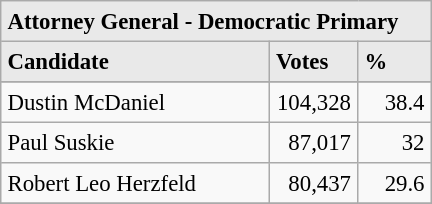<table border="1" cellpadding="4" cellspacing="0" style="text-align:left;margin: 1em 1em 1em 0; background: #f9f9f9; border: 1px #aaa solid; border-collapse: collapse; font-size: 95%;">
<tr style="background-color:#E9E9E9">
<th colspan="3">Attorney General - Democratic Primary</th>
</tr>
<tr style="background-color:#E9E9E9">
<th colspan="1" style="width: 170px">Candidate</th>
<th style="width: 50px">Votes</th>
<th style="width: 40px">%</th>
</tr>
<tr>
</tr>
<tr>
<td>Dustin McDaniel</td>
<td style="text-align:right;">104,328</td>
<td style="text-align:right;">38.4</td>
</tr>
<tr>
<td>Paul Suskie</td>
<td style="text-align:right;">87,017</td>
<td style="text-align:right;">32</td>
</tr>
<tr>
<td>Robert Leo Herzfeld</td>
<td style="text-align:right;">80,437</td>
<td style="text-align:right;">29.6</td>
</tr>
<tr>
</tr>
</table>
